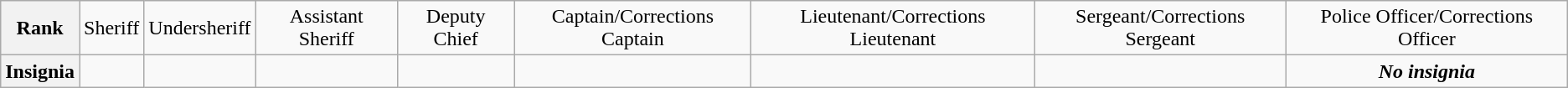<table class="wikitable">
<tr style="text-align:center;">
<th>Rank</th>
<td>Sheriff</td>
<td>Undersheriff</td>
<td>Assistant Sheriff</td>
<td>Deputy Chief</td>
<td>Captain/Corrections Captain</td>
<td>Lieutenant/Corrections Lieutenant</td>
<td>Sergeant/Corrections Sergeant</td>
<td>Police Officer/Corrections Officer</td>
</tr>
<tr style="text-align:center;">
<th>Insignia</th>
<td></td>
<td></td>
<td></td>
<td></td>
<td></td>
<td></td>
<td></td>
<td><strong><em>No insignia</em></strong></td>
</tr>
</table>
